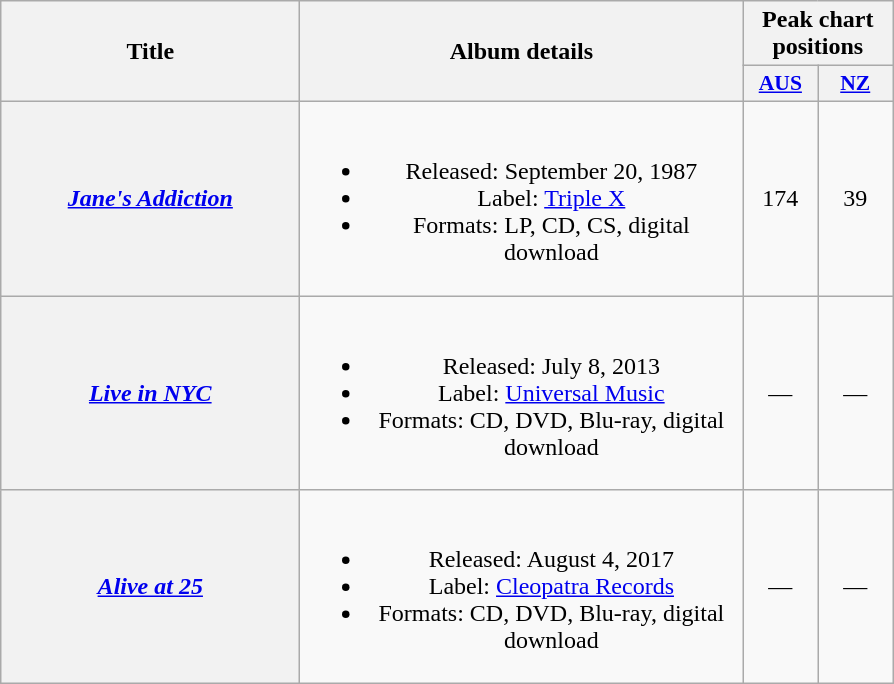<table class="wikitable plainrowheaders" style="text-align:center;">
<tr>
<th scope="col" rowspan="2" style="width:12em;">Title</th>
<th scope="col" rowspan="2" style="width:18em;">Album details</th>
<th scope="col" colspan="2">Peak chart positions</th>
</tr>
<tr>
<th scope="col" style="width:3em;font-size:90%;"><a href='#'>AUS</a><br></th>
<th scope="col" style="width:3em;font-size:90%;"><a href='#'>NZ</a><br></th>
</tr>
<tr>
<th scope="row"><em><a href='#'>Jane's Addiction</a></em></th>
<td><br><ul><li>Released: September 20, 1987</li><li>Label: <a href='#'>Triple X</a></li><li>Formats: LP, CD, CS, digital download</li></ul></td>
<td>174</td>
<td>39</td>
</tr>
<tr>
<th scope="row"><em><a href='#'>Live in NYC</a></em></th>
<td><br><ul><li>Released: July 8, 2013</li><li>Label: <a href='#'>Universal Music</a></li><li>Formats: CD, DVD, Blu-ray, digital download</li></ul></td>
<td>—</td>
<td>—</td>
</tr>
<tr>
<th scope="row"><em><a href='#'>Alive at 25</a></em></th>
<td><br><ul><li>Released: August 4, 2017</li><li>Label: <a href='#'>Cleopatra Records</a></li><li>Formats: CD, DVD, Blu-ray, digital download</li></ul></td>
<td>—</td>
<td>—</td>
</tr>
</table>
